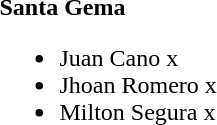<table>
<tr>
<td><strong>Santa Gema</strong><br><ul><li> Juan Cano x</li><li> Jhoan Romero x</li><li> Milton Segura x</li></ul></td>
</tr>
</table>
